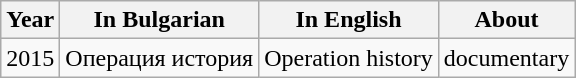<table class="wikitable">
<tr>
<th>Year</th>
<th>In Bulgarian</th>
<th>In English</th>
<th>About</th>
</tr>
<tr>
<td>2015</td>
<td>Операция история</td>
<td>Operation history</td>
<td>documentary</td>
</tr>
</table>
